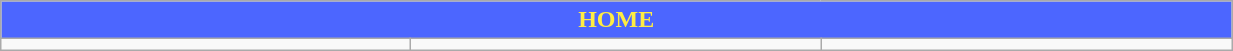<table class="wikitable collapsible collapsed" style="width:65%">
<tr>
<th colspan=6 ! style="color:#FFEC43; background:#4C66FF">HOME</th>
</tr>
<tr>
<td></td>
<td></td>
<td></td>
</tr>
</table>
